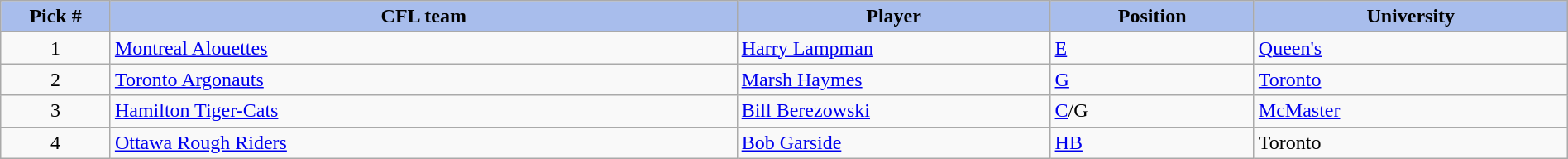<table class="wikitable" style="width: 100%">
<tr>
<th style="background:#A8BDEC;" width=7%>Pick #</th>
<th width=40% style="background:#A8BDEC;">CFL team</th>
<th width=20% style="background:#A8BDEC;">Player</th>
<th width=13% style="background:#A8BDEC;">Position</th>
<th width=20% style="background:#A8BDEC;">University</th>
</tr>
<tr>
<td align=center>1</td>
<td><a href='#'>Montreal Alouettes</a></td>
<td><a href='#'>Harry Lampman</a></td>
<td><a href='#'>E</a></td>
<td><a href='#'>Queen's</a></td>
</tr>
<tr>
<td align=center>2</td>
<td><a href='#'>Toronto Argonauts</a></td>
<td><a href='#'>Marsh Haymes</a></td>
<td><a href='#'>G</a></td>
<td><a href='#'>Toronto</a></td>
</tr>
<tr>
<td align=center>3</td>
<td><a href='#'>Hamilton Tiger-Cats</a></td>
<td><a href='#'>Bill Berezowski</a></td>
<td><a href='#'>C</a>/G</td>
<td><a href='#'>McMaster</a></td>
</tr>
<tr>
<td align=center>4</td>
<td><a href='#'>Ottawa Rough Riders</a></td>
<td><a href='#'>Bob Garside</a></td>
<td><a href='#'>HB</a></td>
<td>Toronto</td>
</tr>
</table>
